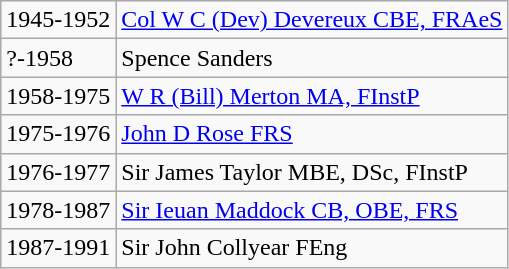<table class="wikitable">
<tr>
<td scope="row">1945-1952</td>
<td><a href='#'>Col W C (Dev) Devereux CBE, FRAeS</a></td>
</tr>
<tr>
<td scope="row">?-1958</td>
<td>Spence Sanders</td>
</tr>
<tr>
<td scope="row">1958-1975</td>
<td><a href='#'>W R (Bill) Merton MA, FInstP</a></td>
</tr>
<tr>
<td scope="row">1975-1976</td>
<td><a href='#'>John D Rose FRS</a></td>
</tr>
<tr>
<td scope="row">1976-1977</td>
<td>Sir James Taylor MBE, DSc, FInstP</td>
</tr>
<tr>
<td scope="row">1978-1987</td>
<td><a href='#'>Sir Ieuan Maddock CB, OBE, FRS</a></td>
</tr>
<tr>
<td scope="row">1987-1991</td>
<td>Sir John Collyear FEng</td>
</tr>
</table>
